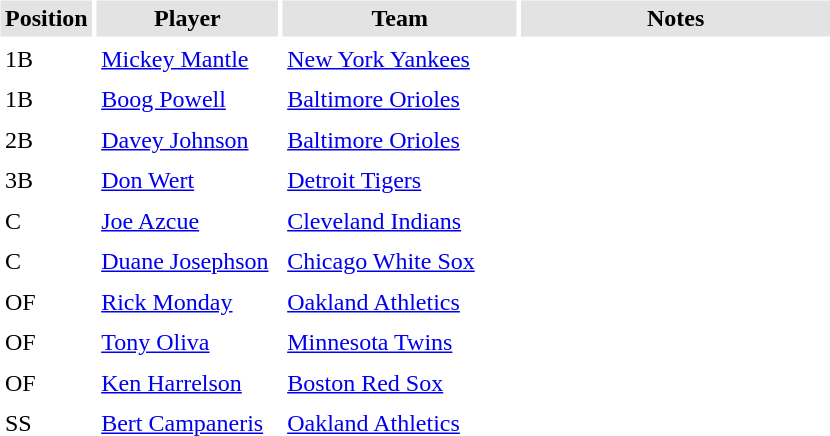<table border="0" cellspacing="3" cellpadding="3">
<tr style="background: #e3e3e3;">
<th width="50">Position</th>
<th style="width:115px;">Player</th>
<th style="width:150px;">Team</th>
<th style="width:200px;">Notes</th>
</tr>
<tr>
<td>1B</td>
<td><a href='#'>Mickey Mantle</a></td>
<td><a href='#'>New York Yankees</a></td>
<td></td>
</tr>
<tr>
<td>1B</td>
<td><a href='#'>Boog Powell</a></td>
<td><a href='#'>Baltimore Orioles</a></td>
<td></td>
</tr>
<tr>
<td>2B</td>
<td><a href='#'>Davey Johnson</a></td>
<td><a href='#'>Baltimore Orioles</a></td>
<td></td>
</tr>
<tr>
<td>3B</td>
<td><a href='#'>Don Wert</a></td>
<td><a href='#'>Detroit Tigers</a></td>
<td></td>
</tr>
<tr>
<td>C</td>
<td><a href='#'>Joe Azcue</a></td>
<td><a href='#'>Cleveland Indians</a></td>
<td></td>
</tr>
<tr>
<td>C</td>
<td><a href='#'>Duane Josephson</a></td>
<td><a href='#'>Chicago White Sox</a></td>
<td></td>
</tr>
<tr>
<td>OF</td>
<td><a href='#'>Rick Monday</a></td>
<td><a href='#'>Oakland Athletics</a></td>
<td></td>
</tr>
<tr>
<td>OF</td>
<td><a href='#'>Tony Oliva</a></td>
<td><a href='#'>Minnesota Twins</a></td>
<td></td>
<td></td>
</tr>
<tr>
<td>OF</td>
<td><a href='#'>Ken Harrelson</a></td>
<td><a href='#'>Boston Red Sox</a></td>
<td></td>
</tr>
<tr>
<td>SS</td>
<td><a href='#'>Bert Campaneris</a></td>
<td><a href='#'>Oakland Athletics</a></td>
<td></td>
</tr>
</table>
